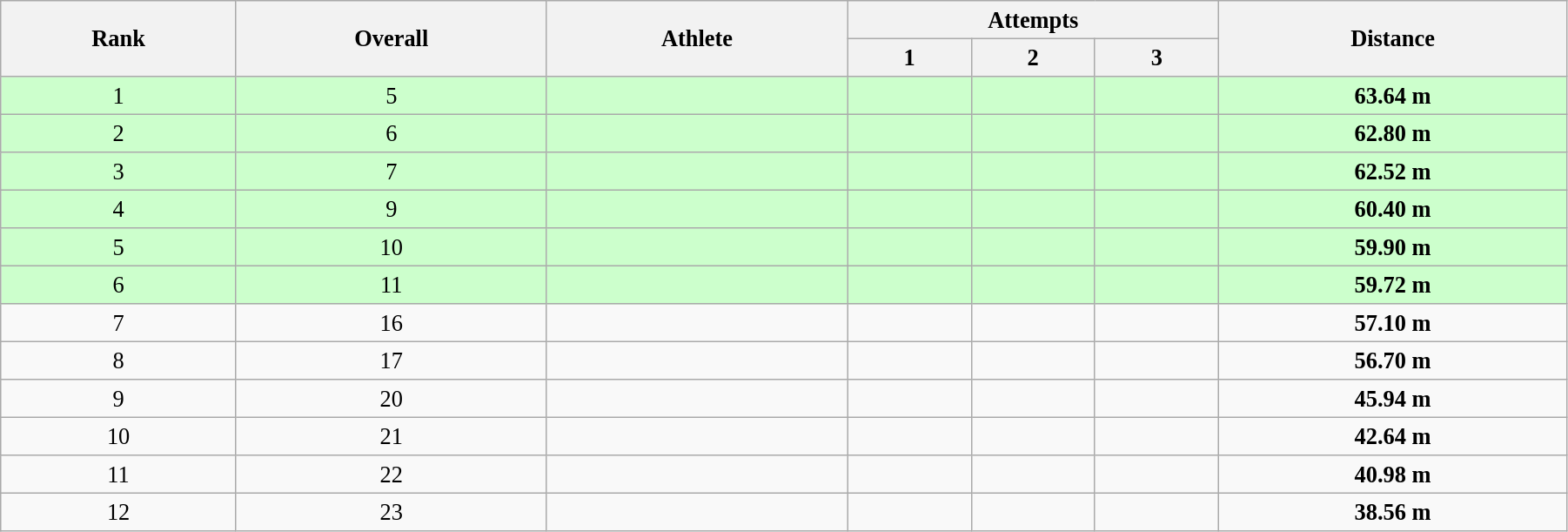<table class="wikitable" style=" text-align:center; font-size:110%;" width="95%">
<tr>
<th rowspan="2">Rank</th>
<th rowspan="2">Overall</th>
<th rowspan="2">Athlete</th>
<th colspan="3">Attempts</th>
<th rowspan="2">Distance</th>
</tr>
<tr>
<th>1</th>
<th>2</th>
<th>3</th>
</tr>
<tr style="background:#ccffcc;">
<td>1</td>
<td>5</td>
<td align=left></td>
<td></td>
<td></td>
<td></td>
<td><strong>63.64 m</strong></td>
</tr>
<tr style="background:#ccffcc;">
<td>2</td>
<td>6</td>
<td align=left></td>
<td></td>
<td></td>
<td></td>
<td><strong>62.80 m</strong></td>
</tr>
<tr style="background:#ccffcc;">
<td>3</td>
<td>7</td>
<td align=left></td>
<td></td>
<td></td>
<td></td>
<td><strong>62.52 m</strong></td>
</tr>
<tr style="background:#ccffcc;">
<td>4</td>
<td>9</td>
<td align=left></td>
<td></td>
<td></td>
<td></td>
<td><strong>60.40 m</strong></td>
</tr>
<tr style="background:#ccffcc;">
<td>5</td>
<td>10</td>
<td align=left></td>
<td></td>
<td></td>
<td></td>
<td><strong>59.90 m</strong></td>
</tr>
<tr style="background:#ccffcc;">
<td>6</td>
<td>11</td>
<td align=left></td>
<td></td>
<td></td>
<td></td>
<td><strong>59.72 m</strong></td>
</tr>
<tr>
<td>7</td>
<td>16</td>
<td align=left></td>
<td></td>
<td></td>
<td></td>
<td><strong>57.10 m</strong></td>
</tr>
<tr>
<td>8</td>
<td>17</td>
<td align=left></td>
<td></td>
<td></td>
<td></td>
<td><strong>56.70 m</strong></td>
</tr>
<tr>
<td>9</td>
<td>20</td>
<td align=left></td>
<td></td>
<td></td>
<td></td>
<td><strong>45.94 m</strong></td>
</tr>
<tr>
<td>10</td>
<td>21</td>
<td align=left></td>
<td></td>
<td></td>
<td></td>
<td><strong>42.64 m</strong></td>
</tr>
<tr>
<td>11</td>
<td>22</td>
<td align=left></td>
<td></td>
<td></td>
<td></td>
<td><strong>40.98 m</strong></td>
</tr>
<tr>
<td>12</td>
<td>23</td>
<td align=left></td>
<td></td>
<td></td>
<td></td>
<td><strong>38.56 m</strong></td>
</tr>
</table>
